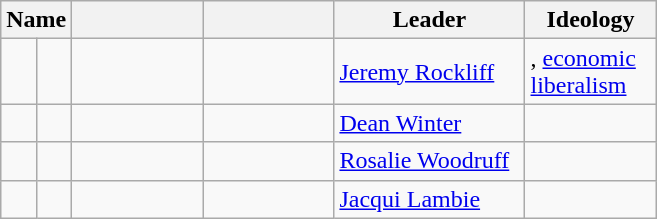<table class="wikitable">
<tr>
<th colspan="2">Name</th>
<th width="80px"></th>
<th width="80px"></th>
<th width=120px>Leader</th>
<th width=80px>Ideology</th>
</tr>
<tr>
<td></td>
<td></td>
<td></td>
<td></td>
<td><a href='#'>Jeremy Rockliff</a></td>
<td>, <a href='#'>economic liberalism</a></td>
</tr>
<tr>
<td></td>
<td></td>
<td></td>
<td></td>
<td><a href='#'>Dean Winter</a></td>
<td></td>
</tr>
<tr>
<td></td>
<td></td>
<td></td>
<td></td>
<td><a href='#'>Rosalie Woodruff</a></td>
<td></td>
</tr>
<tr>
<td></td>
<td></td>
<td></td>
<td></td>
<td><a href='#'>Jacqui Lambie</a></td>
<td></td>
</tr>
</table>
